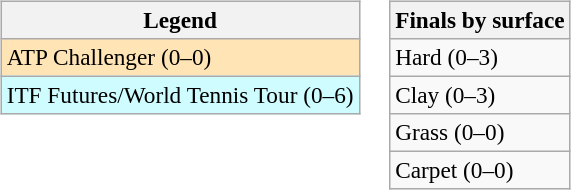<table>
<tr valign=top>
<td><br><table class=wikitable style=font-size:97%>
<tr>
<th>Legend</th>
</tr>
<tr style="background:moccasin;">
<td>ATP Challenger (0–0)</td>
</tr>
<tr style="background:#cffcff;">
<td>ITF Futures/World Tennis Tour (0–6)</td>
</tr>
</table>
</td>
<td><br><table class=wikitable style=font-size:97%>
<tr>
<th>Finals by surface</th>
</tr>
<tr>
<td>Hard (0–3)</td>
</tr>
<tr>
<td>Clay (0–3)</td>
</tr>
<tr>
<td>Grass (0–0)</td>
</tr>
<tr>
<td>Carpet (0–0)</td>
</tr>
</table>
</td>
</tr>
</table>
